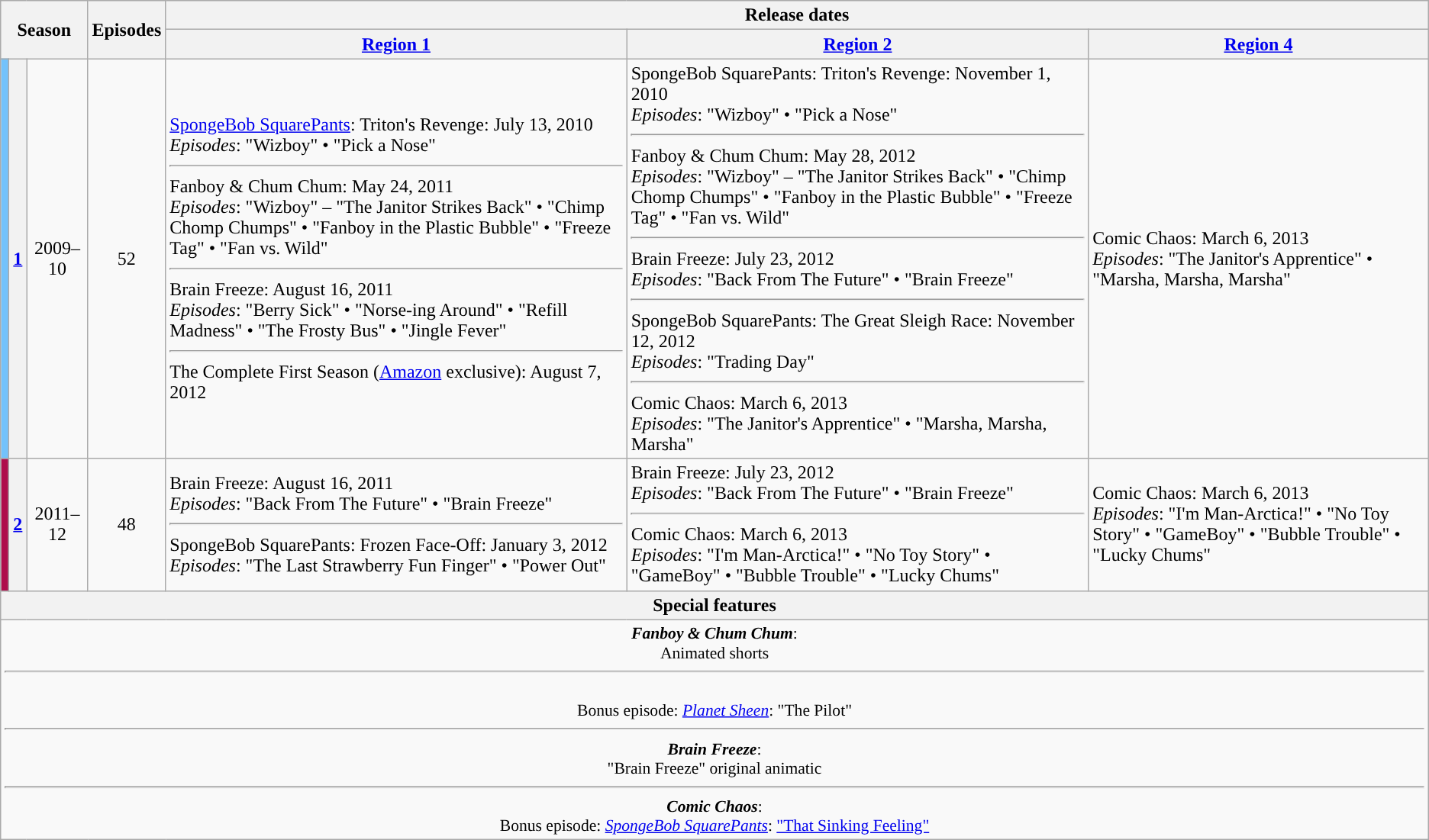<table class="wikitable">
<tr>
<th colspan=3 rowspan=2>Season</th>
<th rowspan=2>Episodes</th>
<th colspan=3>Release dates</th>
</tr>
<tr style="width:35%">
<th><a href='#'>Region 1</a></th>
<th><a href='#'>Region 2</a></th>
<th><a href='#'>Region 4</a></th>
</tr>
<tr>
<th style="background:#73C2FB"></th>
<th><a href='#'>1</a></th>
<td style="text-align: center">2009–10</td>
<td style="text-align: center">52</td>
<td><a href='#'>SpongeBob SquarePants</a>: Triton's Revenge: July 13, 2010<br><em>Episodes</em>: "Wizboy" • "Pick a Nose"<hr>Fanboy & Chum Chum: May 24, 2011<br><em>Episodes</em>: "Wizboy" – "The Janitor Strikes Back" • "Chimp Chomp Chumps" • "Fanboy in the Plastic Bubble" • "Freeze Tag" • "Fan vs. Wild"<hr>Brain Freeze: August 16, 2011<br><em>Episodes</em>: "Berry Sick" • "Norse-ing Around" • "Refill Madness" • "The Frosty Bus" • "Jingle Fever"<hr>The Complete First Season (<a href='#'>Amazon</a> exclusive): August 7, 2012</td>
<td>SpongeBob SquarePants: Triton's Revenge: November 1, 2010<br><em>Episodes</em>: "Wizboy" • "Pick a Nose"<hr>Fanboy & Chum Chum: May 28, 2012<br><em>Episodes</em>: "Wizboy" – "The Janitor Strikes Back" • "Chimp Chomp Chumps" • "Fanboy in the Plastic Bubble" • "Freeze Tag" • "Fan vs. Wild"<hr>Brain Freeze: July 23, 2012<br><em>Episodes</em>: "Back From The Future" • "Brain Freeze"<hr>SpongeBob SquarePants: The Great Sleigh Race: November 12, 2012<br><em>Episodes</em>: "Trading Day"<hr>Comic Chaos: March 6, 2013<br><em>Episodes</em>: "The Janitor's Apprentice" • "Marsha, Marsha, Marsha"</td>
<td>Comic Chaos: March 6, 2013<br><em>Episodes</em>: "The Janitor's Apprentice" • "Marsha, Marsha, Marsha"</td>
</tr>
<tr>
<th style="background:#AE0E4B"></th>
<th><a href='#'>2</a></th>
<td style="text-align: center">2011–12</td>
<td style="text-align: center">48</td>
<td>Brain Freeze: August 16, 2011<br><em>Episodes</em>: "Back From The Future" • "Brain Freeze"<hr>SpongeBob SquarePants: Frozen Face-Off: January 3, 2012<br><em>Episodes</em>: "The Last Strawberry Fun Finger" • "Power Out"</td>
<td>Brain Freeze: July 23, 2012<br><em>Episodes</em>: "Back From The Future" • "Brain Freeze"<hr>Comic Chaos: March 6, 2013<br><em>Episodes</em>: "I'm Man-Arctica!" • "No Toy Story" • "GameBoy" • "Bubble Trouble" • "Lucky Chums"</td>
<td>Comic Chaos: March 6, 2013<br><em>Episodes</em>: "I'm Man-Arctica!" • "No Toy Story" • "GameBoy" • "Bubble Trouble" • "Lucky Chums"</td>
</tr>
<tr>
<th colspan=7>Special features</th>
</tr>
<tr style="text-align: center; font-size:90%">
<td colspan=7><strong><em>Fanboy & Chum Chum</em></strong>:<br> Animated shorts <hr> <br>Bonus episode: <em><a href='#'>Planet Sheen</a></em>: "The Pilot"<hr> <strong><em>Brain Freeze</em></strong>:<br>"Brain Freeze" original animatic<hr><strong><em>Comic Chaos</em></strong>:<br>Bonus episode: <em><a href='#'>SpongeBob SquarePants</a></em>: <a href='#'>"That Sinking Feeling"</a></td>
</tr>
</table>
